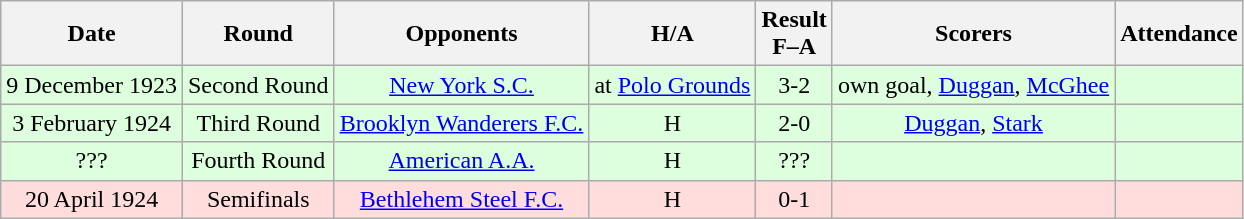<table class="wikitable" style="text-align:center">
<tr>
<th>Date</th>
<th>Round</th>
<th>Opponents</th>
<th>H/A</th>
<th>Result<br>F–A</th>
<th>Scorers</th>
<th>Attendance</th>
</tr>
<tr bgcolor="#ddffdd">
<td>9 December 1923</td>
<td>Second Round</td>
<td><a href='#'>New York S.C.</a></td>
<td>at <a href='#'>Polo Grounds</a></td>
<td>3-2</td>
<td>own goal, <a href='#'>Duggan</a>, <a href='#'>McGhee</a></td>
<td></td>
</tr>
<tr bgcolor="#ddffdd">
<td>3 February 1924</td>
<td>Third Round</td>
<td><a href='#'>Brooklyn Wanderers F.C.</a></td>
<td>H</td>
<td>2-0</td>
<td><a href='#'>Duggan</a>, <a href='#'>Stark</a></td>
<td></td>
</tr>
<tr bgcolor="#ddffdd">
<td>???</td>
<td>Fourth Round</td>
<td><a href='#'>American A.A.</a></td>
<td>H</td>
<td>???</td>
<td></td>
<td></td>
</tr>
<tr bgcolor="#ffdddd">
<td>20 April 1924</td>
<td>Semifinals</td>
<td><a href='#'>Bethlehem Steel F.C.</a></td>
<td>H</td>
<td>0-1</td>
<td></td>
<td></td>
</tr>
</table>
